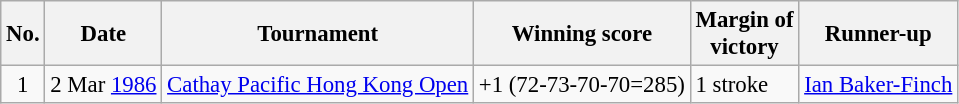<table class="wikitable" style="font-size:95%;">
<tr>
<th>No.</th>
<th>Date</th>
<th>Tournament</th>
<th>Winning score</th>
<th>Margin of<br>victory</th>
<th>Runner-up</th>
</tr>
<tr>
<td align=center>1</td>
<td align=right>2 Mar <a href='#'>1986</a></td>
<td><a href='#'>Cathay Pacific Hong Kong Open</a></td>
<td>+1 (72-73-70-70=285)</td>
<td>1 stroke</td>
<td> <a href='#'>Ian Baker-Finch</a></td>
</tr>
</table>
